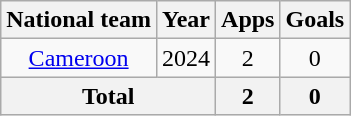<table class="wikitable" style="text-align:center">
<tr>
<th>National team</th>
<th>Year</th>
<th>Apps</th>
<th>Goals</th>
</tr>
<tr>
<td rowspan="1"><a href='#'>Cameroon</a></td>
<td>2024</td>
<td>2</td>
<td>0</td>
</tr>
<tr>
<th colspan="2">Total</th>
<th>2</th>
<th>0</th>
</tr>
</table>
